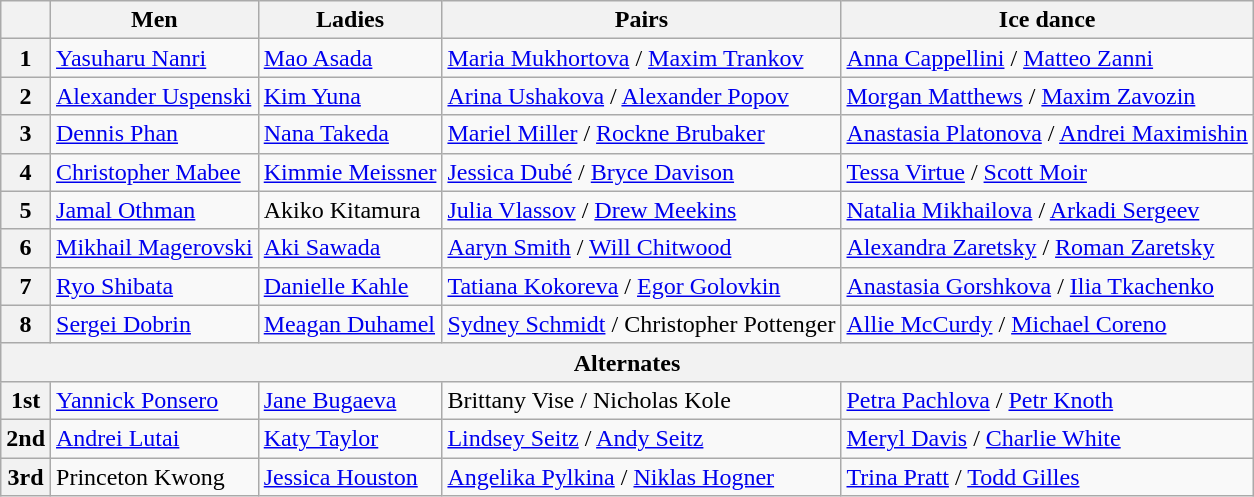<table class="wikitable">
<tr>
<th></th>
<th>Men</th>
<th>Ladies</th>
<th>Pairs</th>
<th>Ice dance</th>
</tr>
<tr>
<th>1</th>
<td> <a href='#'>Yasuharu Nanri</a></td>
<td> <a href='#'>Mao Asada</a></td>
<td> <a href='#'>Maria Mukhortova</a> / <a href='#'>Maxim Trankov</a></td>
<td> <a href='#'>Anna Cappellini</a> / <a href='#'>Matteo Zanni</a></td>
</tr>
<tr>
<th>2</th>
<td> <a href='#'>Alexander Uspenski</a></td>
<td> <a href='#'>Kim Yuna</a></td>
<td> <a href='#'>Arina Ushakova</a> / <a href='#'>Alexander Popov</a></td>
<td> <a href='#'>Morgan Matthews</a> / <a href='#'>Maxim Zavozin</a></td>
</tr>
<tr>
<th>3</th>
<td> <a href='#'>Dennis Phan</a></td>
<td> <a href='#'>Nana Takeda</a></td>
<td> <a href='#'>Mariel Miller</a> / <a href='#'>Rockne Brubaker</a></td>
<td> <a href='#'>Anastasia Platonova</a> / <a href='#'>Andrei Maximishin</a></td>
</tr>
<tr>
<th>4</th>
<td> <a href='#'>Christopher Mabee</a></td>
<td> <a href='#'>Kimmie Meissner</a></td>
<td> <a href='#'>Jessica Dubé</a> / <a href='#'>Bryce Davison</a></td>
<td> <a href='#'>Tessa Virtue</a> / <a href='#'>Scott Moir</a></td>
</tr>
<tr>
<th>5</th>
<td> <a href='#'>Jamal Othman</a></td>
<td> Akiko Kitamura</td>
<td> <a href='#'>Julia Vlassov</a> / <a href='#'>Drew Meekins</a></td>
<td> <a href='#'>Natalia Mikhailova</a> / <a href='#'>Arkadi Sergeev</a></td>
</tr>
<tr>
<th>6</th>
<td> <a href='#'>Mikhail Magerovski</a></td>
<td> <a href='#'>Aki Sawada</a></td>
<td> <a href='#'>Aaryn Smith</a> / <a href='#'>Will Chitwood</a></td>
<td> <a href='#'>Alexandra Zaretsky</a> / <a href='#'>Roman Zaretsky</a></td>
</tr>
<tr>
<th>7</th>
<td> <a href='#'>Ryo Shibata</a></td>
<td> <a href='#'>Danielle Kahle</a></td>
<td> <a href='#'>Tatiana Kokoreva</a> / <a href='#'>Egor Golovkin</a></td>
<td> <a href='#'>Anastasia Gorshkova</a> / <a href='#'>Ilia Tkachenko</a></td>
</tr>
<tr>
<th>8</th>
<td> <a href='#'>Sergei Dobrin</a></td>
<td> <a href='#'>Meagan Duhamel</a></td>
<td> <a href='#'>Sydney Schmidt</a> / Christopher Pottenger</td>
<td> <a href='#'>Allie McCurdy</a> / <a href='#'>Michael Coreno</a></td>
</tr>
<tr>
<th colspan=5 align=center>Alternates</th>
</tr>
<tr>
<th>1st</th>
<td> <a href='#'>Yannick Ponsero</a></td>
<td> <a href='#'>Jane Bugaeva</a></td>
<td> Brittany Vise / Nicholas Kole</td>
<td> <a href='#'>Petra Pachlova</a> / <a href='#'>Petr Knoth</a></td>
</tr>
<tr>
<th>2nd</th>
<td> <a href='#'>Andrei Lutai</a></td>
<td> <a href='#'>Katy Taylor</a></td>
<td> <a href='#'>Lindsey Seitz</a> / <a href='#'>Andy Seitz</a></td>
<td> <a href='#'>Meryl Davis</a> / <a href='#'>Charlie White</a></td>
</tr>
<tr>
<th>3rd</th>
<td> Princeton Kwong</td>
<td> <a href='#'>Jessica Houston</a></td>
<td> <a href='#'>Angelika Pylkina</a> / <a href='#'>Niklas Hogner</a></td>
<td> <a href='#'>Trina Pratt</a> / <a href='#'>Todd Gilles</a></td>
</tr>
</table>
